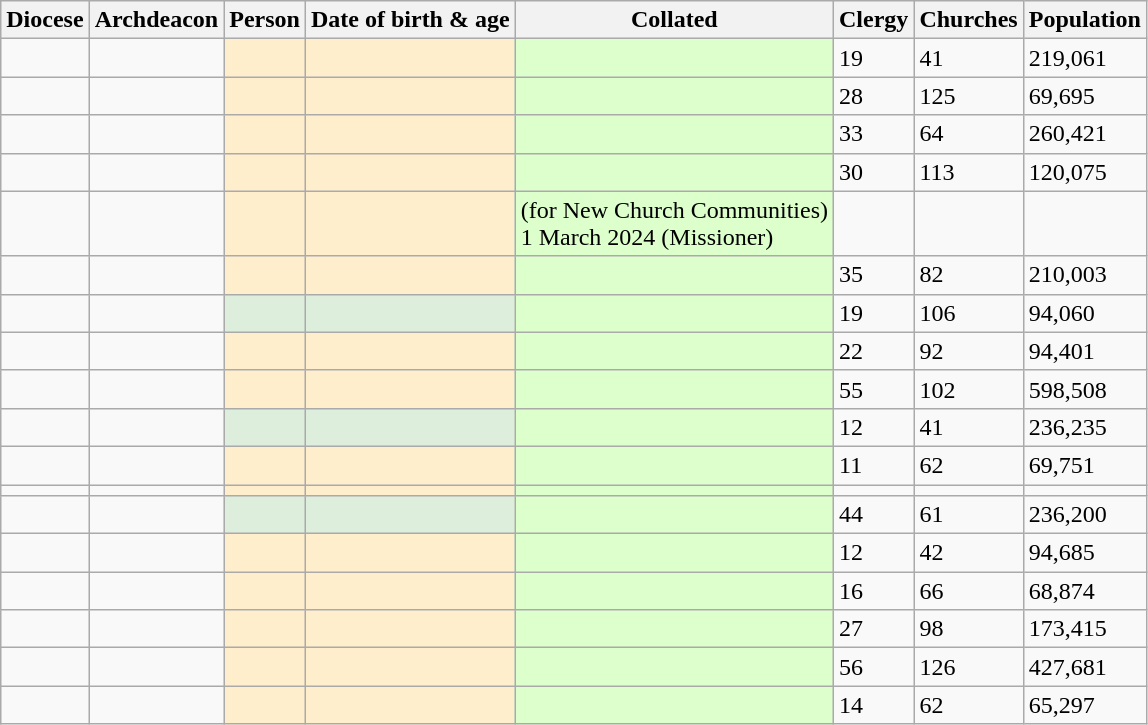<table class="wikitable sortable">
<tr>
<th>Diocese</th>
<th>Archdeacon</th>
<th>Person</th>
<th>Date of birth & age</th>
<th>Collated</th>
<th>Clergy</th>
<th>Churches</th>
<th>Population</th>
</tr>
<tr>
<td></td>
<td></td>
<td style="background: #FFEECC;"></td>
<td style="background: #FFEECC;"></td>
<td style="background: #DDFFCC;"></td>
<td>19</td>
<td>41</td>
<td>219,061</td>
</tr>
<tr>
<td></td>
<td></td>
<td style="background: #FFEECC;"></td>
<td style="background: #FFEECC;"></td>
<td style="background: #DDFFCC;"></td>
<td>28</td>
<td>125</td>
<td>69,695</td>
</tr>
<tr>
<td></td>
<td></td>
<td style="background: #FFEECC;"></td>
<td style="background: #FFEECC;"></td>
<td style="background: #DDFFCC;"></td>
<td>33</td>
<td>64</td>
<td>260,421</td>
</tr>
<tr>
<td></td>
<td></td>
<td style="background: #FFEECC;"></td>
<td style="background: #FFEECC;"></td>
<td style="background: #DDFFCC;"></td>
<td>30</td>
<td>113</td>
<td>120,075</td>
</tr>
<tr>
<td></td>
<td></td>
<td style="background: #FFEECC;"></td>
<td style="background: #FFEECC;"></td>
<td style="background: #DDFFCC;"> (for New Church Communities)<br>1 March 2024 (Missioner)</td>
<td></td>
<td></td>
<td></td>
</tr>
<tr>
<td></td>
<td></td>
<td style="background: #FFEECC;"></td>
<td style="background: #FFEECC;"></td>
<td style="background: #DDFFCC;"></td>
<td>35</td>
<td>82</td>
<td>210,003</td>
</tr>
<tr>
<td></td>
<td></td>
<td style="background: #DDEEDD;"></td>
<td style="background: #DDEEDD;"></td>
<td style="background: #DDFFCC;"></td>
<td>19</td>
<td>106</td>
<td>94,060</td>
</tr>
<tr>
<td></td>
<td></td>
<td style="background: #FFEECC;"></td>
<td style="background: #FFEECC;"></td>
<td style="background: #DDFFCC;"></td>
<td>22</td>
<td>92</td>
<td>94,401</td>
</tr>
<tr>
<td></td>
<td></td>
<td style="background: #FFEECC;"></td>
<td style="background: #FFEECC;"></td>
<td style="background: #DDFFCC;"></td>
<td>55</td>
<td>102</td>
<td>598,508</td>
</tr>
<tr>
<td></td>
<td></td>
<td style="background: #DDEEDD;"></td>
<td style="background: #DDEEDD;"></td>
<td style="background: #DDFFCC;"></td>
<td>12</td>
<td>41</td>
<td>236,235</td>
</tr>
<tr>
<td></td>
<td></td>
<td style="background: #FFEECC;"></td>
<td style="background: #FFEECC;"></td>
<td style="background: #DDFFCC;"></td>
<td>11</td>
<td>62</td>
<td>69,751</td>
</tr>
<tr>
<td></td>
<td></td>
<td style="background: #FFEECC;"></td>
<td style="background: #FFEECC;"></td>
<td style="background: #DDFFCC;"></td>
<td></td>
<td></td>
<td></td>
</tr>
<tr>
<td></td>
<td></td>
<td style="background: #DDEEDD;"></td>
<td style="background: #DDEEDD;"></td>
<td style="background: #DDFFCC;"></td>
<td>44</td>
<td>61</td>
<td>236,200</td>
</tr>
<tr>
<td></td>
<td></td>
<td style="background: #FFEECC;"></td>
<td style="background: #FFEECC;"></td>
<td style="background: #DDFFCC;"></td>
<td>12</td>
<td>42</td>
<td>94,685</td>
</tr>
<tr>
<td></td>
<td></td>
<td style="background: #FFEECC;"></td>
<td style="background: #FFEECC;"></td>
<td style="background: #DDFFCC;"></td>
<td>16</td>
<td>66</td>
<td>68,874</td>
</tr>
<tr>
<td></td>
<td></td>
<td style="background: #FFEECC;"></td>
<td style="background: #FFEECC;"></td>
<td style="background: #DDFFCC;"></td>
<td>27</td>
<td>98</td>
<td>173,415</td>
</tr>
<tr>
<td></td>
<td></td>
<td style="background: #FFEECC;"></td>
<td style="background: #FFEECC;"></td>
<td style="background: #DDFFCC;"></td>
<td>56</td>
<td>126</td>
<td>427,681</td>
</tr>
<tr>
<td></td>
<td></td>
<td style="background: #FFEECC;"></td>
<td style="background: #FFEECC;"></td>
<td style="background: #DDFFCC;"></td>
<td>14</td>
<td>62</td>
<td>65,297</td>
</tr>
</table>
